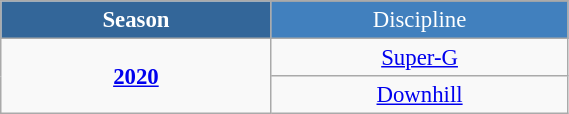<table class="wikitable"  style="font-size:95%; text-align:center; border:gray solid 1px; width:30%;">
<tr style="background:#369; color:white;">
<td rowspan="2" style="width:10%;"><strong>Season</strong></td>
</tr>
<tr style="background:#4180be; color:white;">
<td style="width:10%;">Discipline</td>
</tr>
<tr>
<td rowspan="2"><strong><a href='#'>2020</a></strong></td>
<td><a href='#'>Super-G</a></td>
</tr>
<tr>
<td><a href='#'>Downhill</a></td>
</tr>
</table>
